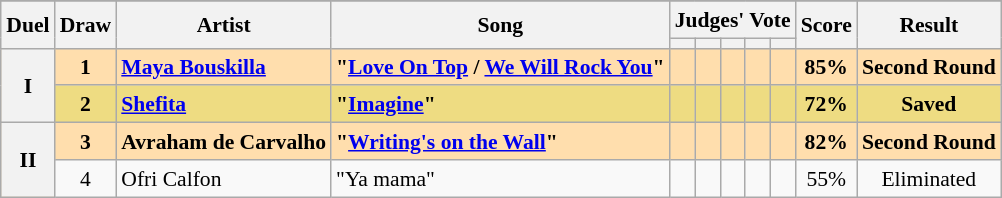<table class="sortable wikitable" style="margin: 1em auto 1em auto; text-align:center; font-size:90%; line-height:18px;">
<tr>
</tr>
<tr>
<th rowspan="2" class="unsortable">Duel</th>
<th rowspan="2">Draw</th>
<th rowspan="2">Artist</th>
<th rowspan="2">Song</th>
<th colspan="5" class="unsortable">Judges' Vote</th>
<th rowspan="2">Score</th>
<th rowspan="2">Result</th>
</tr>
<tr>
<th class="unsortable"></th>
<th class="unsortable"></th>
<th class="unsortable"></th>
<th class="unsortable"></th>
<th class="unsortable"></th>
</tr>
<tr style="font-weight:bold; background:navajowhite;">
<th rowspan=2>I</th>
<td>1</td>
<td align="left"><a href='#'>Maya Bouskilla</a></td>
<td align="left">"<a href='#'>Love On Top</a> / <a href='#'>We Will Rock You</a>"</td>
<td></td>
<td></td>
<td></td>
<td></td>
<td></td>
<td>85%</td>
<td>Second Round</td>
</tr>
<tr style="font-weight:bold; background:#eedc82;">
<td>2</td>
<td align="left"><a href='#'>Shefita</a></td>
<td align="left">"<a href='#'>Imagine</a>"</td>
<td></td>
<td></td>
<td></td>
<td></td>
<td></td>
<td>72%</td>
<td>Saved</td>
</tr>
<tr style="font-weight:bold; background:navajowhite;">
<th rowspan=2>II</th>
<td>3</td>
<td align="left">Avraham de Carvalho</td>
<td align="left">"<a href='#'>Writing's on the Wall</a>"</td>
<td></td>
<td></td>
<td></td>
<td></td>
<td></td>
<td>82%</td>
<td>Second Round</td>
</tr>
<tr>
<td>4</td>
<td align="left">Ofri Calfon</td>
<td align="left">"Ya mama"</td>
<td></td>
<td></td>
<td></td>
<td></td>
<td></td>
<td>55%</td>
<td>Eliminated</td>
</tr>
</table>
